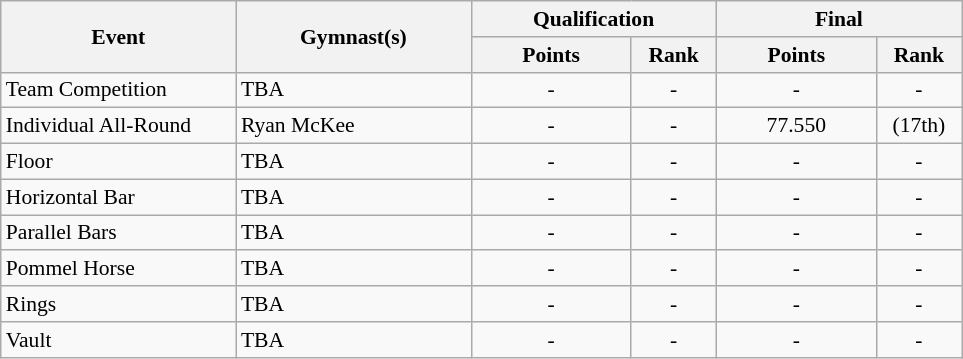<table class=wikitable style="font-size:90%">
<tr>
<th rowspan="2" width=150>Event</th>
<th rowspan="2" width=150>Gymnast(s)</th>
<th colspan="2" width=150>Qualification</th>
<th colspan="2" width=150>Final</th>
</tr>
<tr>
<th width=100>Points</th>
<th width=50>Rank</th>
<th width=100>Points</th>
<th width=50>Rank</th>
</tr>
<tr>
<td>Team Competition</td>
<td>TBA</td>
<td align="center">-</td>
<td align="center">-</td>
<td align="center">-</td>
<td align="center">-</td>
</tr>
<tr>
<td>Individual All-Round</td>
<td>Ryan McKee</td>
<td align="center">-</td>
<td align="center">-</td>
<td align="center">77.550</td>
<td align="center">(17th)</td>
</tr>
<tr>
<td>Floor</td>
<td>TBA</td>
<td align="center">-</td>
<td align="center">-</td>
<td align="center">-</td>
<td align="center">-</td>
</tr>
<tr>
<td>Horizontal Bar</td>
<td>TBA</td>
<td align="center">-</td>
<td align="center">-</td>
<td align="center">-</td>
<td align="center">-</td>
</tr>
<tr>
<td>Parallel Bars</td>
<td>TBA</td>
<td align="center">-</td>
<td align="center">-</td>
<td align="center">-</td>
<td align="center">-</td>
</tr>
<tr>
<td>Pommel Horse</td>
<td>TBA</td>
<td align="center">-</td>
<td align="center">-</td>
<td align="center">-</td>
<td align="center">-</td>
</tr>
<tr>
<td>Rings</td>
<td>TBA</td>
<td align="center">-</td>
<td align="center">-</td>
<td align="center">-</td>
<td align="center">-</td>
</tr>
<tr>
<td>Vault</td>
<td>TBA</td>
<td align="center">-</td>
<td align="center">-</td>
<td align="center">-</td>
<td align="center">-</td>
</tr>
</table>
